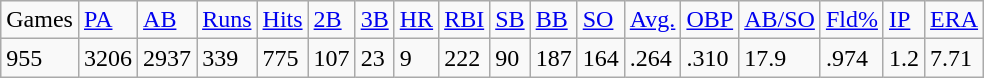<table class="wikitable">
<tr>
<td>Games</td>
<td><a href='#'>PA</a></td>
<td><a href='#'>AB</a></td>
<td><a href='#'>Runs</a></td>
<td><a href='#'>Hits</a></td>
<td><a href='#'>2B</a></td>
<td><a href='#'>3B</a></td>
<td><a href='#'>HR</a></td>
<td><a href='#'>RBI</a></td>
<td><a href='#'>SB</a></td>
<td><a href='#'>BB</a></td>
<td><a href='#'>SO</a></td>
<td><a href='#'>Avg.</a></td>
<td><a href='#'>OBP</a></td>
<td><a href='#'>AB/SO</a></td>
<td><a href='#'>Fld%</a></td>
<td><a href='#'>IP</a></td>
<td><a href='#'>ERA</a></td>
</tr>
<tr>
<td>955</td>
<td>3206</td>
<td>2937</td>
<td>339</td>
<td>775</td>
<td>107</td>
<td>23</td>
<td>9</td>
<td>222</td>
<td>90</td>
<td>187</td>
<td>164</td>
<td>.264</td>
<td>.310</td>
<td>17.9</td>
<td>.974</td>
<td>1.2</td>
<td>7.71</td>
</tr>
</table>
